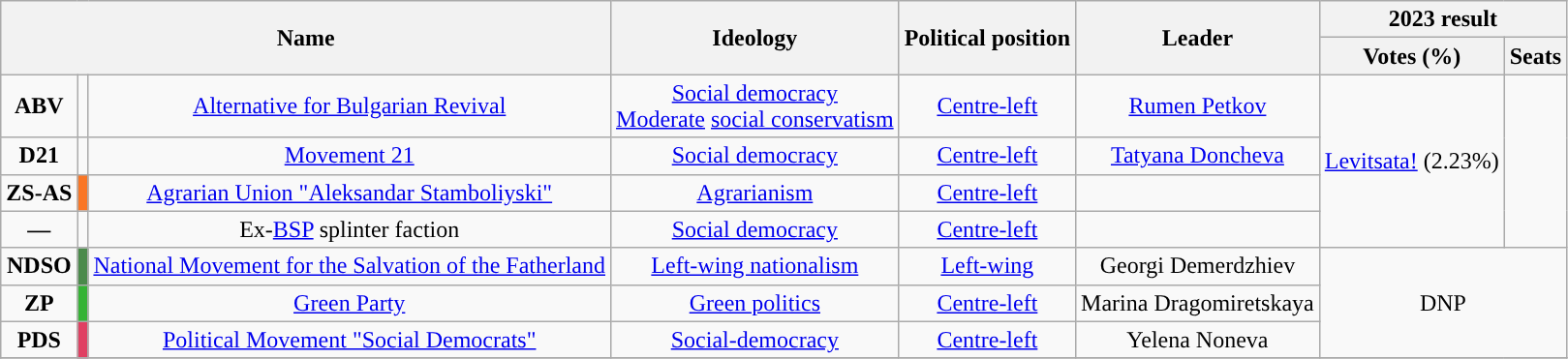<table class="wikitable" style="text-align:center">
<tr>
<th colspan="3" rowspan="2">Name</th>
<th rowspan="2">Ideology</th>
<th rowspan="2">Political position</th>
<th rowspan="2">Leader</th>
<th colspan="2">2023 result</th>
</tr>
<tr>
<th>Votes (%)</th>
<th>Seats</th>
</tr>
<tr>
<td><strong>ABV</strong></td>
<td style="background:"></td>
<td><a href='#'>Alternative for Bulgarian Revival</a></td>
<td><a href='#'>Social democracy</a><br><a href='#'>Moderate</a> <a href='#'>social conservatism</a></td>
<td><a href='#'>Centre-left</a></td>
<td><a href='#'>Rumen Petkov</a></td>
<td colspan="1" rowspan="4" style="text-align:center"><a href='#'>Levitsata!</a> (2.23%)</td>
<td colspan="1" rowspan="4" style="text-align:center"></td>
</tr>
<tr>
<td><strong>D21</strong></td>
<td style="background:"></td>
<td><a href='#'>Movement 21</a></td>
<td><a href='#'>Social democracy</a></td>
<td><a href='#'>Centre-left</a></td>
<td><a href='#'>Tatyana Doncheva</a></td>
</tr>
<tr>
<td><strong>ZS-AS</strong></td>
<td style="background:#FA7624"></td>
<td><a href='#'>Agrarian Union "Aleksandar Stamboliyski"</a></td>
<td><a href='#'>Agrarianism</a></td>
<td><a href='#'>Centre-left</a></td>
<td></td>
</tr>
<tr>
<td><strong>—</strong></td>
<td style="background:"></td>
<td>Ex-<a href='#'>BSP</a> splinter faction</td>
<td><a href='#'>Social democracy</a></td>
<td><a href='#'>Centre-left</a></td>
<td><br> </td>
</tr>
<tr>
<td><strong>NDSO</strong></td>
<td style="background:#4a8a4a"></td>
<td><a href='#'>National Movement for the Salvation of the Fatherland</a></td>
<td><a href='#'>Left-wing nationalism</a></td>
<td><a href='#'>Left-wing</a></td>
<td>Georgi Demerdzhiev</td>
<td colspan="2" rowspan="3" style="text-align:center">DNP</td>
</tr>
<tr>
<td><strong>ZP</strong></td>
<td style="background:#34b334"></td>
<td><a href='#'>Green Party</a></td>
<td><a href='#'>Green politics</a></td>
<td><a href='#'>Centre-left</a></td>
<td>Marina Dragomiretskaya</td>
</tr>
<tr>
<td><strong>PDS</strong></td>
<td style="background:#e03f62"></td>
<td><a href='#'>Political Movement "Social Democrats"</a></td>
<td><a href='#'>Social-democracy</a></td>
<td><a href='#'>Centre-left</a></td>
<td>Yelena Noneva</td>
</tr>
<tr>
</tr>
</table>
